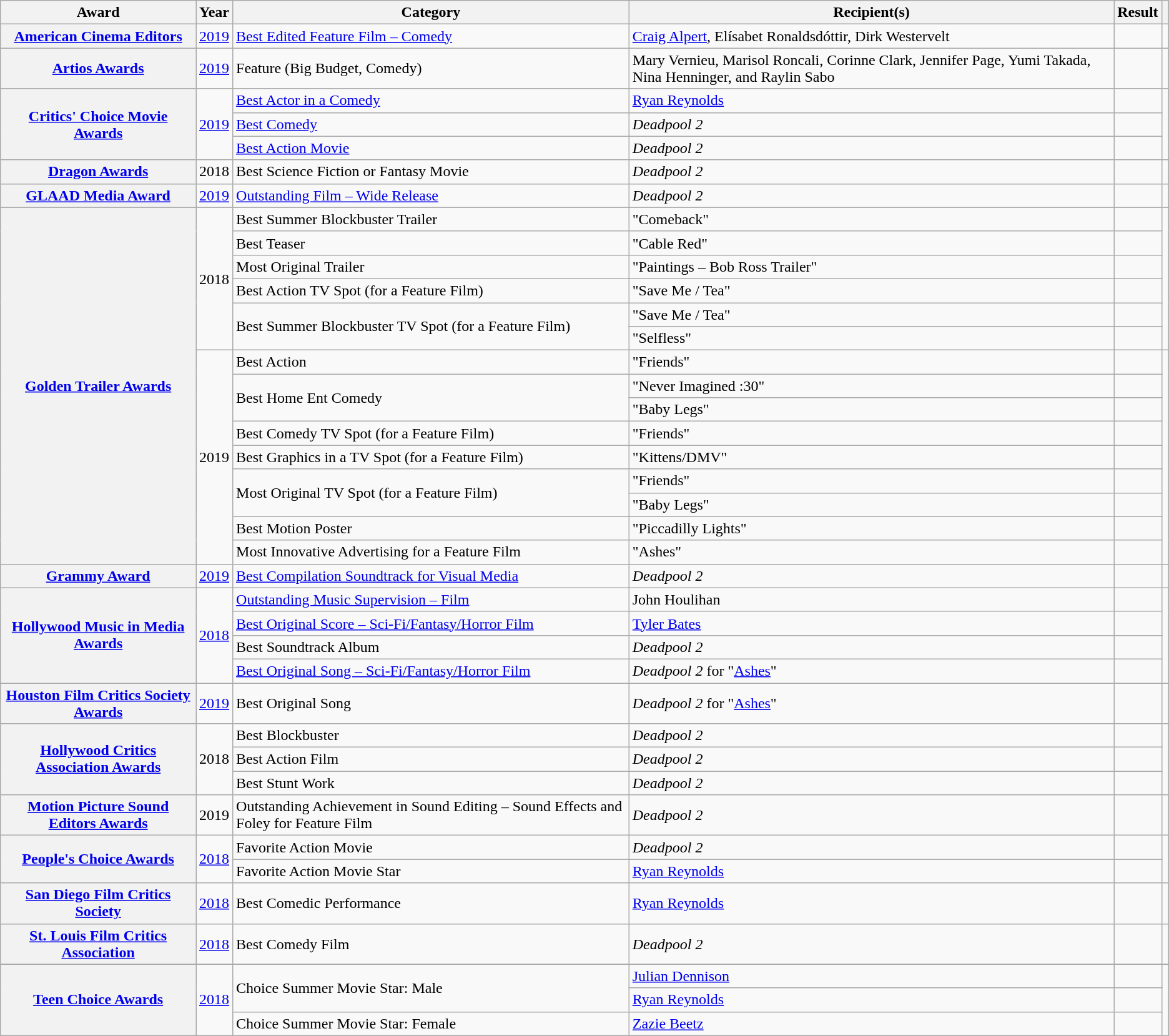<table class="wikitable plainrowheaders sortable col6center">
<tr>
<th scope="col">Award</th>
<th scope="col">Year</th>
<th scope="col">Category</th>
<th scope="col">Recipient(s)</th>
<th scope="col">Result</th>
<th scope="col" class="unsortable"></th>
</tr>
<tr>
<th scope="row"><a href='#'>American Cinema Editors</a></th>
<td><a href='#'>2019</a></td>
<td><a href='#'>Best Edited Feature Film – Comedy</a></td>
<td><a href='#'>Craig Alpert</a>, Elísabet Ronaldsdóttir, Dirk Westervelt</td>
<td></td>
<td></td>
</tr>
<tr>
<th scope="row"><a href='#'>Artios Awards</a></th>
<td><a href='#'>2019</a></td>
<td>Feature (Big Budget, Comedy)</td>
<td>Mary Vernieu, Marisol Roncali, Corinne Clark, Jennifer Page, Yumi Takada, Nina Henninger, and Raylin Sabo</td>
<td></td>
<td style="text-align:center;"></td>
</tr>
<tr>
<th scope="row" rowspan="3"><a href='#'>Critics' Choice Movie Awards</a></th>
<td rowspan="3"><a href='#'>2019</a></td>
<td><a href='#'>Best Actor in a Comedy</a></td>
<td><a href='#'>Ryan Reynolds</a></td>
<td></td>
<td rowspan="3"></td>
</tr>
<tr>
<td><a href='#'>Best Comedy</a></td>
<td><em>Deadpool 2</em></td>
<td></td>
</tr>
<tr>
<td><a href='#'>Best Action Movie</a></td>
<td><em>Deadpool 2</em></td>
<td></td>
</tr>
<tr>
<th scope="row"><a href='#'>Dragon Awards</a></th>
<td>2018</td>
<td>Best Science Fiction or Fantasy Movie</td>
<td><em>Deadpool 2</em></td>
<td></td>
<td></td>
</tr>
<tr>
<th scope="row"><a href='#'>GLAAD Media Award</a></th>
<td><a href='#'>2019</a></td>
<td><a href='#'>Outstanding Film – Wide Release</a></td>
<td><em>Deadpool 2</em></td>
<td></td>
<td></td>
</tr>
<tr>
<th rowspan="15" scope="row"><a href='#'>Golden Trailer Awards</a></th>
<td rowspan="6">2018</td>
<td>Best Summer Blockbuster Trailer</td>
<td>"Comeback"</td>
<td></td>
<td rowspan="6"><br></td>
</tr>
<tr>
<td>Best Teaser</td>
<td>"Cable Red"</td>
<td></td>
</tr>
<tr>
<td>Most Original Trailer</td>
<td>"Paintings – Bob Ross Trailer"</td>
<td></td>
</tr>
<tr>
<td>Best Action TV Spot (for a Feature Film)</td>
<td>"Save Me / Tea"</td>
<td></td>
</tr>
<tr>
<td rowspan="2">Best Summer Blockbuster TV Spot (for a Feature Film)</td>
<td>"Save Me / Tea"</td>
<td></td>
</tr>
<tr>
<td>"Selfless"</td>
<td></td>
</tr>
<tr>
<td rowspan="9">2019</td>
<td>Best Action</td>
<td>"Friends"</td>
<td></td>
<td style="text-align:center" rowspan="9"><br></td>
</tr>
<tr>
<td rowspan="2">Best Home Ent Comedy</td>
<td>"Never Imagined :30"</td>
<td></td>
</tr>
<tr>
<td>"Baby Legs"</td>
<td></td>
</tr>
<tr>
<td>Best Comedy TV Spot (for a Feature Film)</td>
<td>"Friends"</td>
<td></td>
</tr>
<tr>
<td>Best Graphics in a TV Spot (for a Feature Film)</td>
<td>"Kittens/DMV"</td>
<td></td>
</tr>
<tr>
<td rowspan="2">Most Original TV Spot (for a Feature Film)</td>
<td>"Friends"</td>
<td></td>
</tr>
<tr>
<td>"Baby Legs"</td>
<td></td>
</tr>
<tr>
<td>Best Motion Poster</td>
<td>"Piccadilly Lights"</td>
<td></td>
</tr>
<tr>
<td>Most Innovative Advertising for a Feature Film</td>
<td>"Ashes"</td>
<td></td>
</tr>
<tr>
<th scope="row"><a href='#'>Grammy Award</a></th>
<td><a href='#'>2019</a></td>
<td><a href='#'>Best Compilation Soundtrack for Visual Media</a></td>
<td><em>Deadpool 2</em></td>
<td></td>
<td></td>
</tr>
<tr>
<th scope="row" rowspan="4"><a href='#'>Hollywood Music in Media Awards</a></th>
<td rowspan="4"><a href='#'>2018</a></td>
<td><a href='#'>Outstanding Music Supervision – Film</a></td>
<td>John Houlihan</td>
<td></td>
<td rowspan="4"></td>
</tr>
<tr>
<td><a href='#'>Best Original Score – Sci-Fi/Fantasy/Horror Film</a></td>
<td><a href='#'>Tyler Bates</a></td>
<td></td>
</tr>
<tr>
<td>Best Soundtrack Album</td>
<td><em>Deadpool 2</em></td>
<td></td>
</tr>
<tr>
<td><a href='#'>Best Original Song – Sci-Fi/Fantasy/Horror Film</a></td>
<td><em>Deadpool 2</em> for "<a href='#'>Ashes</a>"</td>
<td></td>
</tr>
<tr>
<th scope="row"><a href='#'>Houston Film Critics Society Awards</a></th>
<td><a href='#'>2019</a></td>
<td>Best Original Song</td>
<td><em>Deadpool 2</em> for "<a href='#'>Ashes</a>"</td>
<td></td>
<td></td>
</tr>
<tr>
<th scope="row" rowspan="3"><a href='#'>Hollywood Critics Association Awards</a></th>
<td rowspan="3">2018</td>
<td>Best Blockbuster</td>
<td><em>Deadpool 2</em></td>
<td></td>
<td rowspan="3"></td>
</tr>
<tr>
<td>Best Action Film</td>
<td><em>Deadpool 2</em></td>
<td></td>
</tr>
<tr>
<td>Best Stunt Work</td>
<td><em>Deadpool 2</em></td>
<td></td>
</tr>
<tr>
<th scope="row"><a href='#'>Motion Picture Sound Editors Awards</a></th>
<td>2019</td>
<td>Outstanding Achievement in Sound Editing – Sound Effects and Foley for Feature Film</td>
<td><em>Deadpool 2</em></td>
<td></td>
<td></td>
</tr>
<tr>
<th scope="row" rowspan="2"><a href='#'>People's Choice Awards</a></th>
<td rowspan="2"><a href='#'>2018</a></td>
<td>Favorite Action Movie</td>
<td><em>Deadpool 2</em></td>
<td></td>
<td rowspan="2"></td>
</tr>
<tr>
<td>Favorite Action Movie Star</td>
<td><a href='#'>Ryan Reynolds</a></td>
<td></td>
</tr>
<tr>
<th scope="row"><a href='#'>San Diego Film Critics Society</a></th>
<td><a href='#'>2018</a></td>
<td>Best Comedic Performance</td>
<td><a href='#'>Ryan Reynolds</a></td>
<td></td>
<td></td>
</tr>
<tr>
<th scope="row"><a href='#'>St. Louis Film Critics Association</a></th>
<td><a href='#'>2018</a></td>
<td>Best Comedy Film</td>
<td><em>Deadpool 2</em></td>
<td></td>
<td></td>
</tr>
<tr>
</tr>
<tr>
<th rowspan="3" scope="row"><a href='#'>Teen Choice Awards</a></th>
<td rowspan="3"><a href='#'>2018</a></td>
<td rowspan="2">Choice Summer Movie Star: Male</td>
<td><a href='#'>Julian Dennison</a></td>
<td></td>
<td rowspan="3"></td>
</tr>
<tr>
<td><a href='#'>Ryan Reynolds</a></td>
<td></td>
</tr>
<tr>
<td>Choice Summer Movie Star: Female</td>
<td><a href='#'>Zazie Beetz</a></td>
<td></td>
</tr>
</table>
